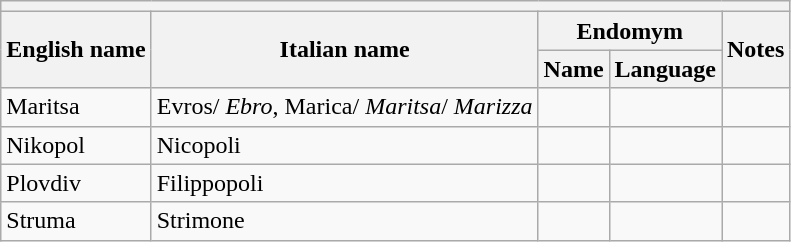<table class="wikitable sortable">
<tr>
<th colspan="5"></th>
</tr>
<tr>
<th rowspan="2">English name</th>
<th rowspan="2">Italian name</th>
<th colspan="2">Endomym</th>
<th rowspan="2">Notes</th>
</tr>
<tr>
<th>Name</th>
<th>Language</th>
</tr>
<tr>
<td>Maritsa</td>
<td>Evros/ <em>Ebro</em>, Marica/ <em>Maritsa</em>/ <em>Marizza</em></td>
<td></td>
<td></td>
<td></td>
</tr>
<tr>
<td>Nikopol</td>
<td>Nicopoli</td>
<td></td>
<td></td>
<td></td>
</tr>
<tr>
<td>Plovdiv</td>
<td>Filippopoli</td>
<td></td>
<td></td>
<td></td>
</tr>
<tr>
<td>Struma</td>
<td>Strimone</td>
<td></td>
<td></td>
<td></td>
</tr>
</table>
